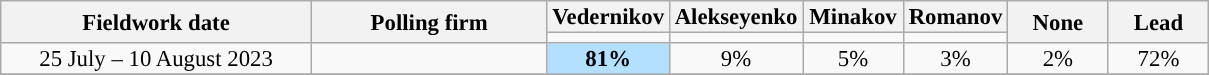<table class=wikitable style="font-size:95%; line-height:14px; text-align:center">
<tr>
<th style=width:200px; rowspan=2>Fieldwork date</th>
<th style=width:150px; rowspan=2>Polling firm</th>
<th style="width:60px;">Vedernikov</th>
<th style="width:60px;">Alekseyenko</th>
<th style="width:60px;">Minakov</th>
<th style="width:60px;">Romanov</th>
<th style="width:60px;" rowspan=2>None</th>
<th style="width:60px;" rowspan="2">Lead</th>
</tr>
<tr>
<td bgcolor=></td>
<td bgcolor=></td>
<td bgcolor=></td>
<td bgcolor=></td>
</tr>
<tr>
<td>25 July – 10 August 2023</td>
<td></td>
<td style="background:#B3E0FF"><strong>81%</strong></td>
<td>9%</td>
<td>5%</td>
<td>3%</td>
<td>2%</td>
<td style="background:">72%</td>
</tr>
<tr>
</tr>
</table>
